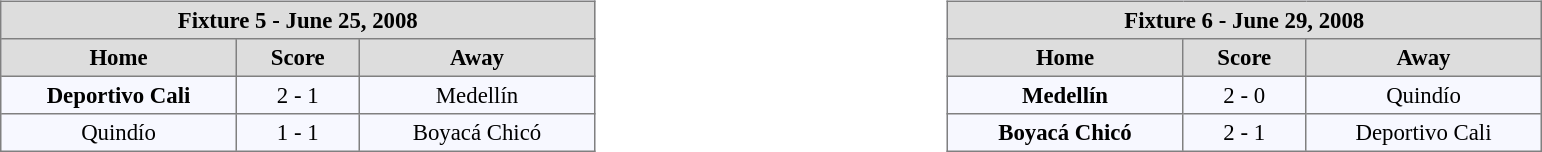<table width=100%>
<tr>
<td valign=top width=50% align=left><br><table align=center bgcolor="#f7f8ff" cellpadding="3" cellspacing="0" border="1" style="font-size: 95%; border: gray solid 1px; border-collapse: collapse;">
<tr align=center bgcolor=#DDDDDD style="color:black;">
<th colspan=3 align=center>Fixture 5 - June 25, 2008</th>
</tr>
<tr align=center bgcolor=#DDDDDD style="color:black;">
<th width="150">Home</th>
<th width="75">Score</th>
<th width="150">Away</th>
</tr>
<tr align=center>
<td><strong>Deportivo Cali</strong></td>
<td>2 - 1</td>
<td>Medellín</td>
</tr>
<tr align=center>
<td>Quindío</td>
<td>1 - 1</td>
<td>Boyacá Chicó</td>
</tr>
</table>
</td>
<td valign=top width=50% align=left><br><table align=center bgcolor="#f7f8ff" cellpadding="3" cellspacing="0" border="1" style="font-size: 95%; border: gray solid 1px; border-collapse: collapse;">
<tr align=center bgcolor=#DDDDDD style="color:black;">
<th colspan=3 align=center>Fixture 6 - June 29, 2008</th>
</tr>
<tr align=center bgcolor=#DDDDDD style="color:black;">
<th width="150">Home</th>
<th width="75">Score</th>
<th width="150">Away</th>
</tr>
<tr align=center>
<td><strong>Medellín</strong></td>
<td>2 - 0</td>
<td>Quindío</td>
</tr>
<tr align=center>
<td><strong>Boyacá Chicó</strong></td>
<td>2 - 1</td>
<td>Deportivo Cali</td>
</tr>
</table>
</td>
</tr>
</table>
